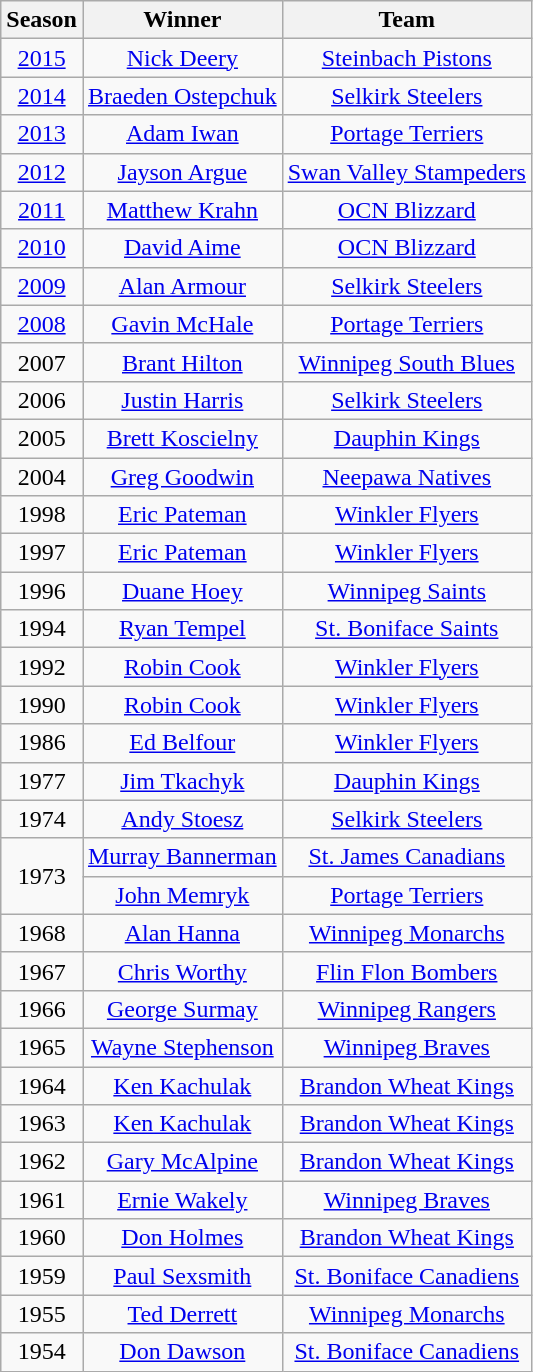<table class="wikitable" style="text-align:center">
<tr>
<th>Season</th>
<th>Winner</th>
<th>Team</th>
</tr>
<tr align="center">
<td><a href='#'>2015</a></td>
<td><a href='#'>Nick Deery</a></td>
<td><a href='#'>Steinbach Pistons</a></td>
</tr>
<tr>
<td><a href='#'>2014</a></td>
<td><a href='#'>Braeden Ostepchuk</a></td>
<td><a href='#'>Selkirk Steelers</a></td>
</tr>
<tr>
<td><a href='#'>2013</a></td>
<td><a href='#'>Adam Iwan</a></td>
<td><a href='#'>Portage Terriers</a></td>
</tr>
<tr>
<td><a href='#'>2012</a></td>
<td><a href='#'>Jayson Argue</a></td>
<td><a href='#'>Swan Valley Stampeders</a></td>
</tr>
<tr>
<td><a href='#'>2011</a></td>
<td><a href='#'>Matthew Krahn</a></td>
<td><a href='#'>OCN Blizzard</a></td>
</tr>
<tr>
<td><a href='#'>2010</a></td>
<td><a href='#'>David Aime</a></td>
<td><a href='#'>OCN Blizzard</a></td>
</tr>
<tr>
<td><a href='#'>2009</a></td>
<td><a href='#'>Alan Armour</a></td>
<td><a href='#'>Selkirk Steelers</a></td>
</tr>
<tr>
<td><a href='#'>2008</a></td>
<td><a href='#'>Gavin McHale</a></td>
<td><a href='#'>Portage Terriers</a></td>
</tr>
<tr>
<td>2007</td>
<td><a href='#'>Brant Hilton</a></td>
<td><a href='#'>Winnipeg South Blues</a></td>
</tr>
<tr>
<td>2006</td>
<td><a href='#'>Justin Harris</a></td>
<td><a href='#'>Selkirk Steelers</a></td>
</tr>
<tr>
<td>2005</td>
<td><a href='#'>Brett Koscielny</a></td>
<td><a href='#'>Dauphin Kings</a></td>
</tr>
<tr>
<td>2004</td>
<td><a href='#'>Greg Goodwin</a></td>
<td><a href='#'>Neepawa Natives</a></td>
</tr>
<tr>
<td>1998</td>
<td><a href='#'>Eric Pateman</a></td>
<td><a href='#'>Winkler Flyers</a></td>
</tr>
<tr>
<td>1997</td>
<td><a href='#'>Eric Pateman</a></td>
<td><a href='#'>Winkler Flyers</a></td>
</tr>
<tr>
<td>1996</td>
<td><a href='#'>Duane Hoey</a></td>
<td><a href='#'>Winnipeg Saints</a></td>
</tr>
<tr>
<td>1994</td>
<td><a href='#'>Ryan Tempel</a></td>
<td><a href='#'> St. Boniface Saints</a></td>
</tr>
<tr>
<td>1992</td>
<td><a href='#'>Robin Cook</a></td>
<td><a href='#'>Winkler Flyers</a></td>
</tr>
<tr>
<td>1990</td>
<td><a href='#'>Robin Cook</a></td>
<td><a href='#'>Winkler Flyers</a></td>
</tr>
<tr 1989 Jamie Bound  Winnipeg south blues>
<td>1986</td>
<td><a href='#'>Ed Belfour</a></td>
<td><a href='#'>Winkler Flyers</a></td>
</tr>
<tr 1984 Ron Cossette Fort Garry Blues>
<td>1977</td>
<td><a href='#'>Jim Tkachyk</a></td>
<td><a href='#'>Dauphin Kings</a></td>
</tr>
<tr>
<td>1974</td>
<td><a href='#'>Andy Stoesz</a></td>
<td><a href='#'>Selkirk Steelers</a></td>
</tr>
<tr>
<td rowspan="2">1973</td>
<td><a href='#'>Murray Bannerman</a></td>
<td><a href='#'>St. James Canadians</a></td>
</tr>
<tr>
<td><a href='#'>John Memryk</a></td>
<td><a href='#'>Portage Terriers</a></td>
</tr>
<tr>
<td>1968</td>
<td><a href='#'>Alan Hanna</a></td>
<td><a href='#'>Winnipeg Monarchs</a></td>
</tr>
<tr>
<td>1967</td>
<td><a href='#'>Chris Worthy</a></td>
<td><a href='#'>Flin Flon Bombers</a></td>
</tr>
<tr>
<td>1966</td>
<td><a href='#'>George Surmay</a></td>
<td><a href='#'>Winnipeg Rangers</a></td>
</tr>
<tr>
<td>1965</td>
<td><a href='#'>Wayne Stephenson</a></td>
<td><a href='#'>Winnipeg Braves</a></td>
</tr>
<tr>
<td>1964</td>
<td><a href='#'>Ken Kachulak</a></td>
<td><a href='#'>Brandon Wheat Kings</a></td>
</tr>
<tr>
<td>1963</td>
<td><a href='#'>Ken Kachulak</a></td>
<td><a href='#'>Brandon Wheat Kings</a></td>
</tr>
<tr>
<td>1962</td>
<td><a href='#'>Gary McAlpine</a></td>
<td><a href='#'>Brandon Wheat Kings</a></td>
</tr>
<tr>
<td>1961</td>
<td><a href='#'>Ernie Wakely</a></td>
<td><a href='#'>Winnipeg Braves</a></td>
</tr>
<tr>
<td>1960</td>
<td><a href='#'>Don Holmes</a></td>
<td><a href='#'>Brandon Wheat Kings</a></td>
</tr>
<tr>
<td>1959</td>
<td><a href='#'>Paul Sexsmith</a></td>
<td><a href='#'>St. Boniface Canadiens</a></td>
</tr>
<tr>
<td>1955</td>
<td><a href='#'>Ted Derrett</a></td>
<td><a href='#'>Winnipeg Monarchs</a></td>
</tr>
<tr>
<td>1954</td>
<td><a href='#'>Don Dawson</a></td>
<td><a href='#'>St. Boniface Canadiens</a></td>
</tr>
</table>
